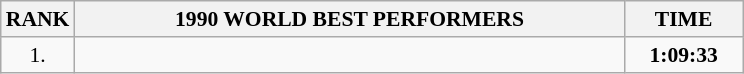<table class="wikitable" style="border-collapse: collapse; font-size: 90%;">
<tr>
<th>RANK</th>
<th align="center" style="width: 25em">1990 WORLD BEST PERFORMERS</th>
<th align="center" style="width: 5em">TIME</th>
</tr>
<tr>
<td align="center">1.</td>
<td></td>
<td align="center"><strong>1:09:33</strong></td>
</tr>
</table>
